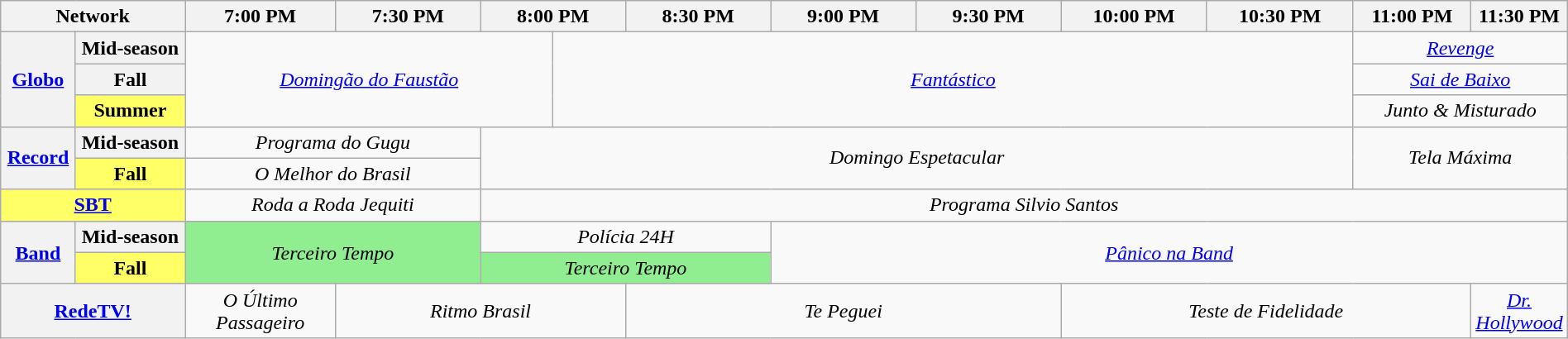<table class="wikitable" style="width:100%;margin-right:0;text-align:center">
<tr>
<th colspan="2" style="width:12%;">Network</th>
<th style="width:10%;">7:00 PM</th>
<th style="width:10%;">7:30 PM</th>
<th colspan="2" ! style="width:10%;">8:00 PM</th>
<th style="width:10%;">8:30 PM</th>
<th style="width:10%;">9:00 PM</th>
<th style="width:10%;">9:30 PM</th>
<th style="width:10%;">10:00 PM</th>
<th style="width:10%;">10:30 PM</th>
<th style="width:10%;">11:00 PM</th>
<th style="width:10%;">11:30 PM</th>
</tr>
<tr>
<th rowspan="3"><a href='#'>Globo</a></th>
<th>Mid-season</th>
<td colspan="3" rowspan="3"><em><a href='#'>Domingão do Faustão</a></em></td>
<td colspan="6" rowspan="3"><em><a href='#'>Fantástico</a></em></td>
<td colspan="2"><em><a href='#'>Revenge</a></em></td>
</tr>
<tr>
<th>Fall</th>
<td colspan="2"><em><a href='#'>Sai de Baixo</a></em></td>
</tr>
<tr>
<th style="background:#FFFF66;">Summer</th>
<td colspan="2"><em>Junto & Misturado</em></td>
</tr>
<tr>
<th rowspan="2"><a href='#'>Record</a></th>
<th>Mid-season</th>
<td colspan="2"><em>Programa do Gugu</em></td>
<td colspan="7" rowspan="2"><em>Domingo Espetacular</em></td>
<td colspan="2" rowspan="2"><em>Tela Máxima</em></td>
</tr>
<tr>
<th style="background:#FFFF66;">Fall</th>
<td colspan="2"><em>O Melhor do Brasil</em></td>
</tr>
<tr>
<th style="background:#FFFF66;" colspan="2"><a href='#'>SBT</a></th>
<td colspan="2"><em>Roda a Roda Jequiti</em></td>
<td colspan="9"><em>Programa Silvio Santos</em></td>
</tr>
<tr>
<th rowspan="2"><a href='#'>Band</a></th>
<th>Mid-season</th>
<td style="background:lightgreen" rowspan="2" colspan="2"><em>Terceiro Tempo</em></td>
<td colspan="3"><em>Polícia 24H</em></td>
<td colspan="6" rowspan="2"><em><a href='#'>Pânico na Band</a></em></td>
</tr>
<tr>
<th style="background:#FFFF66;">Fall</th>
<td style="background:lightgreen" colspan="3"><em>Terceiro Tempo</em></td>
</tr>
<tr>
<th colspan="2"><a href='#'>RedeTV!</a></th>
<td colspan="1"><em>O Último Passageiro</em></td>
<td colspan="3"><em>Ritmo Brasil</em></td>
<td colspan="3"><em>Te Peguei</em></td>
<td colspan="3"><em>Teste de Fidelidade</em></td>
<td colspan="1"><em><a href='#'>Dr. Hollywood</a></em></td>
</tr>
</table>
